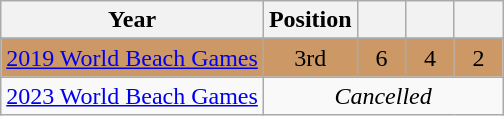<table class="wikitable" style="text-align: center;">
<tr>
<th>Year</th>
<th>Position</th>
<th width=25px></th>
<th width=25px></th>
<th width=25px></th>
</tr>
<tr>
</tr>
<tr bgcolor=cc9966>
<td style="text-align:left;"> <a href='#'>2019 World Beach Games</a></td>
<td>3rd</td>
<td>6</td>
<td>4</td>
<td>2</td>
</tr>
<tr>
<td style="text-align:left;"> <a href='#'>2023 World Beach Games</a></td>
<td colspan="4"><em>Cancelled</em></td>
</tr>
</table>
